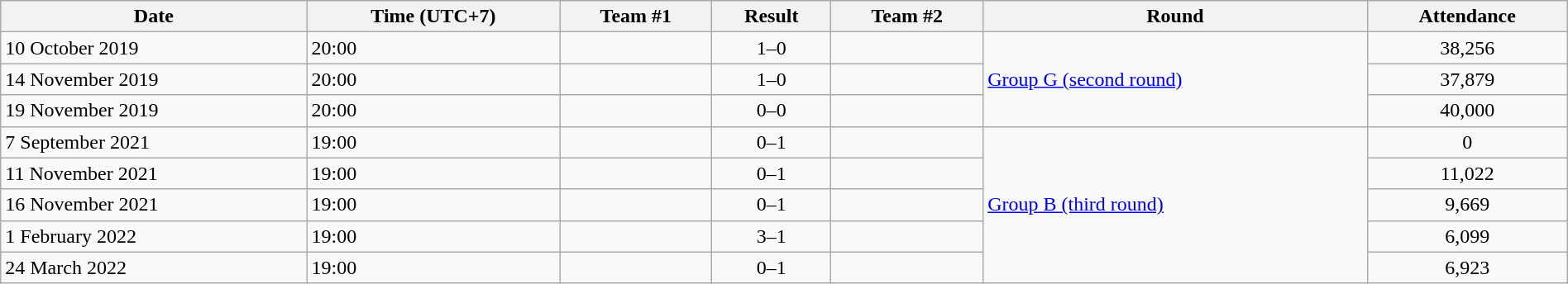<table class="wikitable" style="text-align:left; width:100%;">
<tr>
<th>Date</th>
<th>Time (UTC+7)</th>
<th>Team #1</th>
<th>Result</th>
<th>Team #2</th>
<th>Round</th>
<th>Attendance</th>
</tr>
<tr>
<td>10 October 2019</td>
<td>20:00</td>
<td></td>
<td style="text-align:center;">1–0</td>
<td></td>
<td rowspan=3><a href='#'>Group G (second round)</a></td>
<td style="text-align:center;">38,256</td>
</tr>
<tr>
<td>14 November 2019</td>
<td>20:00</td>
<td></td>
<td style="text-align:center;">1–0</td>
<td></td>
<td style="text-align:center;">37,879</td>
</tr>
<tr>
<td>19 November 2019</td>
<td>20:00</td>
<td></td>
<td style="text-align:center;">0–0</td>
<td></td>
<td style="text-align:center;">40,000</td>
</tr>
<tr>
<td>7 September 2021</td>
<td>19:00</td>
<td></td>
<td style="text-align:center;">0–1</td>
<td></td>
<td rowspan=5><a href='#'>Group B (third round)</a></td>
<td style="text-align:center;">0</td>
</tr>
<tr>
<td>11 November 2021</td>
<td>19:00</td>
<td></td>
<td style="text-align:center;">0–1</td>
<td></td>
<td style="text-align:center;">11,022</td>
</tr>
<tr>
<td>16 November 2021</td>
<td>19:00</td>
<td></td>
<td style="text-align:center;">0–1</td>
<td></td>
<td style="text-align:center;">9,669</td>
</tr>
<tr>
<td>1 February 2022</td>
<td>19:00</td>
<td></td>
<td style="text-align:center">3–1</td>
<td></td>
<td style="text-align:center;">6,099</td>
</tr>
<tr>
<td>24 March 2022</td>
<td>19:00</td>
<td></td>
<td style="text-align:center">0–1</td>
<td></td>
<td style="text-align:center;">6,923</td>
</tr>
</table>
